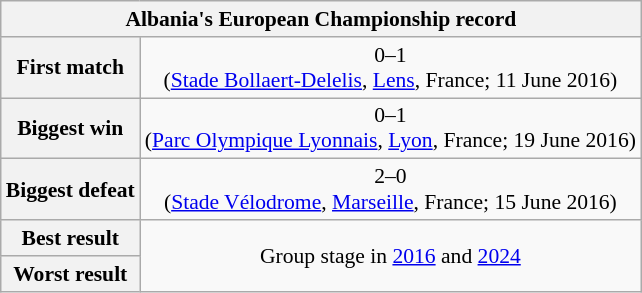<table class="wikitable collapsible collapsed" style="text-align: center;font-size:90%;">
<tr>
<th colspan=2>Albania's European Championship record</th>
</tr>
<tr>
<th>First match</th>
<td> 0–1 <br>(<a href='#'>Stade Bollaert-Delelis</a>, <a href='#'>Lens</a>, France; 11 June 2016)</td>
</tr>
<tr>
<th>Biggest win</th>
<td> 0–1 <br>(<a href='#'>Parc Olympique Lyonnais</a>, <a href='#'>Lyon</a>, France; 19 June 2016)</td>
</tr>
<tr>
<th>Biggest defeat</th>
<td> 2–0 <br>(<a href='#'>Stade Vélodrome</a>, <a href='#'>Marseille</a>, France; 15 June 2016)</td>
</tr>
<tr>
<th>Best result</th>
<td rowspan=2>Group stage in <a href='#'>2016</a> and <a href='#'>2024</a></td>
</tr>
<tr>
<th>Worst result</th>
</tr>
</table>
